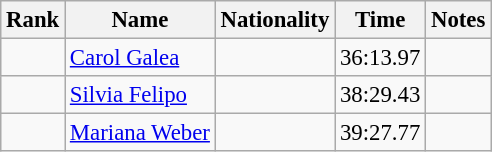<table class="wikitable sortable" style="text-align:center; font-size:95%">
<tr>
<th>Rank</th>
<th>Name</th>
<th>Nationality</th>
<th>Time</th>
<th>Notes</th>
</tr>
<tr>
<td></td>
<td align=left><a href='#'>Carol Galea</a></td>
<td align=left></td>
<td>36:13.97</td>
<td></td>
</tr>
<tr>
<td></td>
<td align=left><a href='#'>Silvia Felipo</a></td>
<td align=left></td>
<td>38:29.43</td>
<td></td>
</tr>
<tr>
<td></td>
<td align=left><a href='#'>Mariana Weber</a></td>
<td align=left></td>
<td>39:27.77</td>
<td></td>
</tr>
</table>
